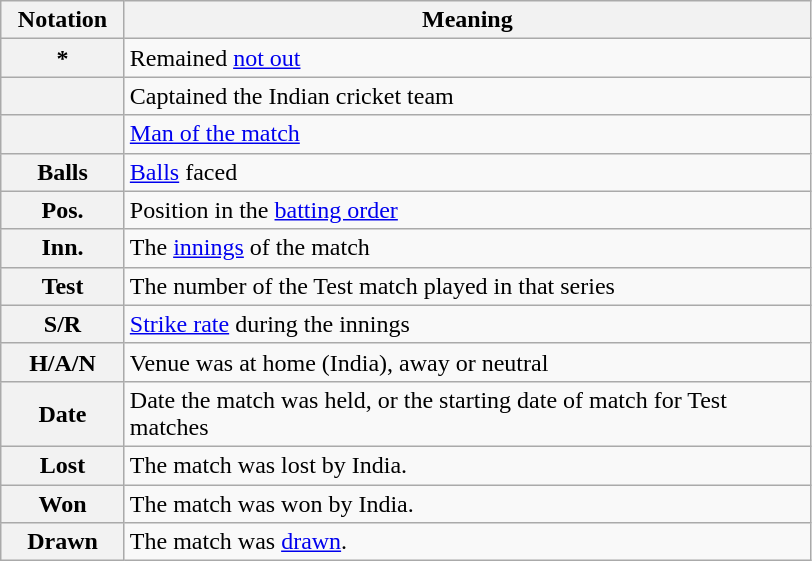<table class="wikitable plainrowheaders">
<tr>
<th scope="col" style="width:75px">Notation</th>
<th scope="col" style="width:450px">Meaning</th>
</tr>
<tr>
<th scope="row">*</th>
<td>Remained <a href='#'>not out</a></td>
</tr>
<tr>
<th scope="row"></th>
<td>Captained the Indian cricket team</td>
</tr>
<tr>
<th scope="row"></th>
<td><a href='#'>Man of the match</a></td>
</tr>
<tr>
<th scope="row">Balls</th>
<td><a href='#'>Balls</a> faced</td>
</tr>
<tr>
<th scope="row">Pos.</th>
<td>Position in the <a href='#'>batting order</a></td>
</tr>
<tr>
<th scope="row">Inn.</th>
<td>The <a href='#'>innings</a> of the match</td>
</tr>
<tr>
<th scope="row">Test</th>
<td>The number of the Test match played in that series</td>
</tr>
<tr>
<th scope="row">S/R</th>
<td><a href='#'>Strike rate</a> during the innings</td>
</tr>
<tr>
<th scope="row">H/A/N</th>
<td>Venue was at home (India), away or neutral</td>
</tr>
<tr>
<th scope="row">Date</th>
<td>Date the match was held, or the starting date of match for Test matches</td>
</tr>
<tr>
<th scope="row">Lost</th>
<td>The match was lost by India.</td>
</tr>
<tr>
<th scope="row">Won</th>
<td>The match was won by India.</td>
</tr>
<tr>
<th scope="row">Drawn</th>
<td>The match was <a href='#'>drawn</a>.</td>
</tr>
</table>
